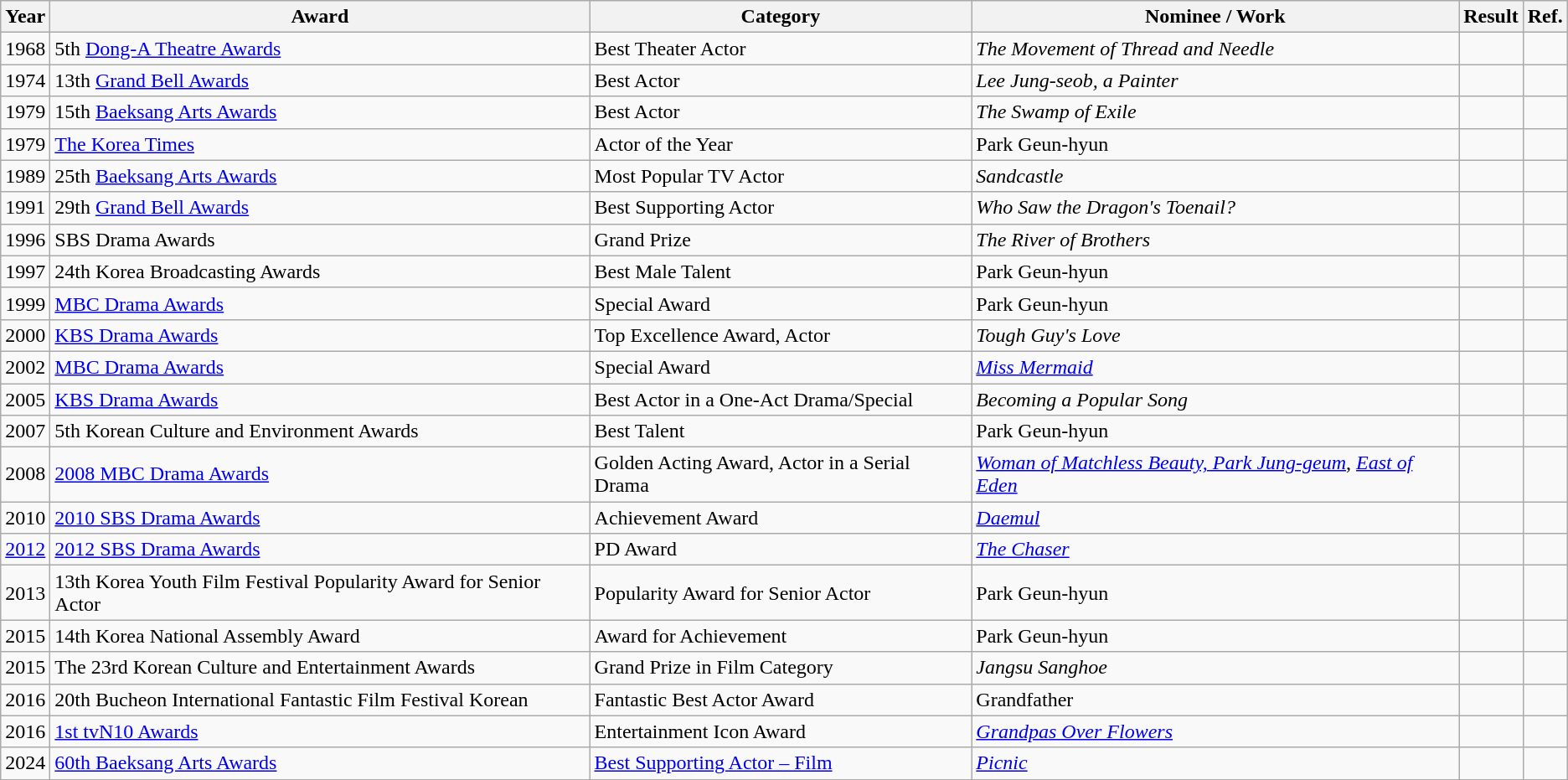<table class="wikitable" style="clear:none; font-size:100%; padding:0 auto">
<tr>
<th>Year</th>
<th>Award</th>
<th>Category</th>
<th>Nominee / Work</th>
<th>Result</th>
<th>Ref.</th>
</tr>
<tr>
<td>1968</td>
<td>5th <a href='#'>Dong-A Theatre Awards</a></td>
<td>Best Theater Actor</td>
<td><em>The Movement of Thread and Needle</em></td>
<td></td>
<td></td>
</tr>
<tr>
<td>1974</td>
<td>13th <a href='#'>Grand Bell Awards</a></td>
<td>Best Actor</td>
<td><em>Lee Jung-seob, a Painter</em></td>
<td></td>
<td></td>
</tr>
<tr>
<td>1979</td>
<td>15th <a href='#'>Baeksang Arts Awards</a></td>
<td>Best Actor</td>
<td><em>The Swamp of Exile</em></td>
<td></td>
<td></td>
</tr>
<tr>
<td>1979</td>
<td><a href='#'>The Korea Times</a></td>
<td>Actor of the Year</td>
<td>Park Geun-hyun</td>
<td></td>
<td></td>
</tr>
<tr>
<td>1989</td>
<td>25th <a href='#'>Baeksang Arts Awards</a></td>
<td>Most Popular TV Actor</td>
<td><em>Sandcastle</em></td>
<td></td>
<td></td>
</tr>
<tr>
<td>1991</td>
<td>29th <a href='#'>Grand Bell Awards</a></td>
<td>Best Supporting Actor</td>
<td><em>Who Saw the Dragon's Toenail?</em></td>
<td></td>
<td></td>
</tr>
<tr>
<td>1996</td>
<td>SBS Drama Awards</td>
<td>Grand Prize</td>
<td><em>The River of Brothers</em></td>
<td></td>
<td></td>
</tr>
<tr>
<td>1997</td>
<td>24th Korea Broadcasting Awards</td>
<td>Best Male Talent</td>
<td>Park Geun-hyun</td>
<td></td>
<td></td>
</tr>
<tr>
<td>1999</td>
<td><a href='#'>MBC Drama Awards</a></td>
<td>Special Award</td>
<td>Park Geun-hyun</td>
<td></td>
<td></td>
</tr>
<tr>
<td>2000</td>
<td><a href='#'>KBS Drama Awards</a></td>
<td>Top Excellence Award, Actor</td>
<td><em>Tough Guy's Love</em></td>
<td></td>
<td></td>
</tr>
<tr>
<td>2002</td>
<td><a href='#'>MBC Drama Awards</a></td>
<td>Special Award</td>
<td><em><a href='#'>Miss Mermaid</a></em></td>
<td></td>
<td></td>
</tr>
<tr>
<td>2005</td>
<td><a href='#'>KBS Drama Awards</a></td>
<td>Best Actor in a One-Act Drama/Special</td>
<td><em>Becoming a Popular Song</em></td>
<td></td>
<td></td>
</tr>
<tr>
<td>2007</td>
<td>5th Korean Culture and Environment Awards</td>
<td>Best Talent</td>
<td>Park Geun-hyun</td>
<td></td>
<td></td>
</tr>
<tr>
<td>2008</td>
<td><a href='#'>2008 MBC Drama Awards</a></td>
<td>Golden Acting Award, Actor in a Serial Drama</td>
<td><em><a href='#'>Woman of Matchless Beauty, Park Jung-geum</a></em>, <em><a href='#'>East of Eden</a></em></td>
<td></td>
<td></td>
</tr>
<tr>
<td>2010</td>
<td><a href='#'>2010 SBS Drama Awards</a></td>
<td>Achievement Award</td>
<td><em><a href='#'>Daemul</a></em></td>
<td></td>
<td></td>
</tr>
<tr>
<td><a href='#'>2012</a></td>
<td><a href='#'>2012 SBS Drama Awards</a></td>
<td>PD Award</td>
<td><em><a href='#'>The Chaser</a></em></td>
<td></td>
<td></td>
</tr>
<tr>
<td>2013</td>
<td>13th Korea Youth Film Festival Popularity Award for Senior Actor</td>
<td>Popularity Award for Senior Actor</td>
<td>Park Geun-hyun</td>
<td></td>
<td></td>
</tr>
<tr>
<td>2015</td>
<td>14th Korea National Assembly Award</td>
<td>Award for Achievement</td>
<td>Park Geun-hyun</td>
<td></td>
<td></td>
</tr>
<tr>
<td>2015</td>
<td>The 23rd Korean Culture and Entertainment Awards</td>
<td>Grand Prize in Film Category</td>
<td><em>Jangsu Sanghoe</em></td>
<td></td>
<td></td>
</tr>
<tr>
<td>2016</td>
<td>20th Bucheon International Fantastic Film Festival Korean</td>
<td>Fantastic Best Actor Award</td>
<td>Grandfather</td>
<td></td>
<td></td>
</tr>
<tr>
<td>2016</td>
<td><a href='#'>1st tvN10 Awards</a></td>
<td>Entertainment Icon Award</td>
<td><em><a href='#'>Grandpas Over Flowers</a></em></td>
<td></td>
<td></td>
</tr>
<tr>
<td>2024</td>
<td><a href='#'>60th Baeksang Arts Awards</a></td>
<td><a href='#'>Best Supporting Actor – Film</a></td>
<td><em><a href='#'>Picnic</a></em></td>
<td></td>
<td></td>
</tr>
</table>
